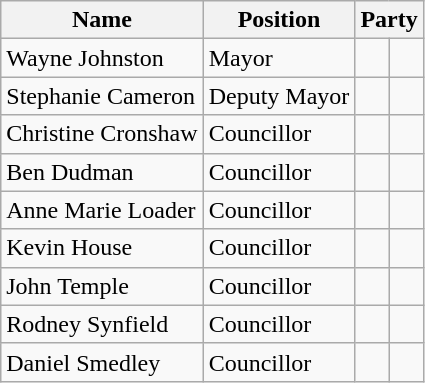<table class="wikitable">
<tr>
<th>Name</th>
<th>Position</th>
<th colspan="2">Party</th>
</tr>
<tr>
<td>Wayne Johnston</td>
<td>Mayor</td>
<td></td>
<td></td>
</tr>
<tr>
<td>Stephanie Cameron</td>
<td>Deputy Mayor</td>
<td></td>
<td></td>
</tr>
<tr>
<td>Christine Cronshaw</td>
<td>Councillor</td>
<td></td>
<td></td>
</tr>
<tr>
<td>Ben Dudman</td>
<td>Councillor</td>
<td></td>
<td></td>
</tr>
<tr>
<td>Anne Marie Loader</td>
<td>Councillor</td>
<td></td>
<td></td>
</tr>
<tr>
<td>Kevin House</td>
<td>Councillor</td>
<td></td>
<td></td>
</tr>
<tr>
<td>John Temple</td>
<td>Councillor</td>
<td></td>
<td></td>
</tr>
<tr>
<td>Rodney Synfield</td>
<td>Councillor</td>
<td></td>
<td></td>
</tr>
<tr>
<td>Daniel Smedley</td>
<td>Councillor</td>
<td></td>
<td></td>
</tr>
</table>
